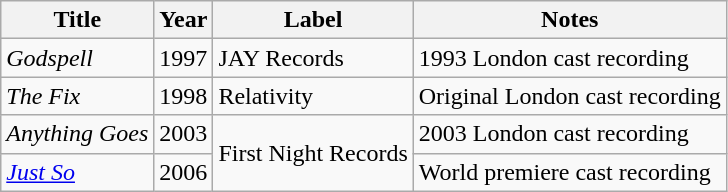<table class="wikitable plainrowheaders sortable">
<tr>
<th scope="col">Title</th>
<th scope="col">Year</th>
<th scope="col">Label</th>
<th scope="col" class="unsortable">Notes</th>
</tr>
<tr>
<td><em>Godspell</em></td>
<td>1997</td>
<td>JAY Records</td>
<td>1993 London cast recording</td>
</tr>
<tr>
<td><em>The Fix</em></td>
<td>1998</td>
<td>Relativity</td>
<td>Original London cast recording</td>
</tr>
<tr>
<td><em>Anything Goes</em></td>
<td>2003</td>
<td rowspan=2>First Night Records</td>
<td>2003 London cast recording</td>
</tr>
<tr>
<td><em><a href='#'>Just So</a></em></td>
<td>2006</td>
<td>World premiere cast recording</td>
</tr>
</table>
